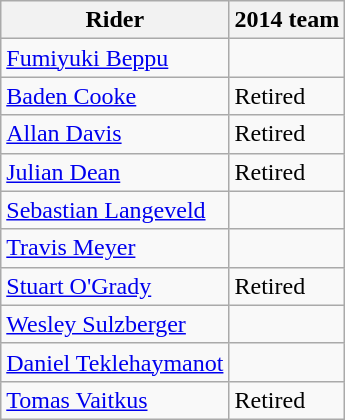<table class="wikitable">
<tr>
<th>Rider</th>
<th>2014 team</th>
</tr>
<tr>
<td><a href='#'>Fumiyuki Beppu</a></td>
<td></td>
</tr>
<tr>
<td><a href='#'>Baden Cooke</a></td>
<td>Retired</td>
</tr>
<tr>
<td><a href='#'>Allan Davis</a></td>
<td>Retired</td>
</tr>
<tr>
<td><a href='#'>Julian Dean</a></td>
<td>Retired</td>
</tr>
<tr>
<td><a href='#'>Sebastian Langeveld</a></td>
<td></td>
</tr>
<tr>
<td><a href='#'>Travis Meyer</a></td>
<td></td>
</tr>
<tr>
<td><a href='#'>Stuart O'Grady</a></td>
<td>Retired</td>
</tr>
<tr>
<td><a href='#'>Wesley Sulzberger</a></td>
<td></td>
</tr>
<tr>
<td><a href='#'>Daniel Teklehaymanot</a></td>
<td></td>
</tr>
<tr>
<td><a href='#'>Tomas Vaitkus</a></td>
<td>Retired</td>
</tr>
</table>
